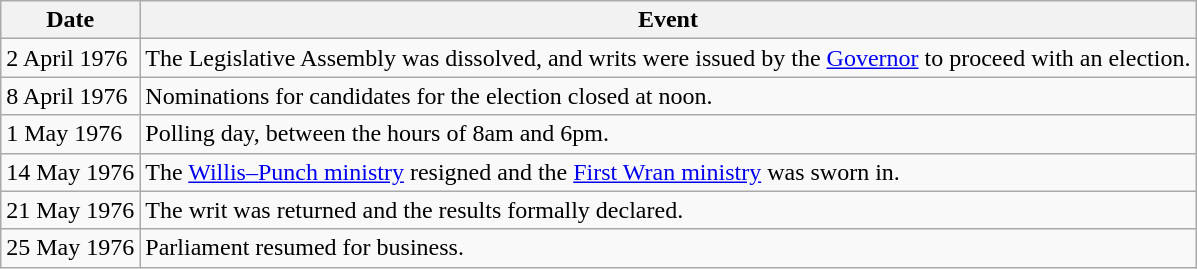<table class="wikitable">
<tr>
<th>Date</th>
<th>Event</th>
</tr>
<tr>
<td>2 April 1976</td>
<td>The Legislative Assembly was dissolved, and writs were issued by the <a href='#'>Governor</a> to proceed with an election.</td>
</tr>
<tr>
<td>8 April 1976</td>
<td>Nominations for candidates for the election closed at noon.</td>
</tr>
<tr>
<td>1 May 1976</td>
<td>Polling day, between the hours of 8am and 6pm.</td>
</tr>
<tr>
<td>14 May 1976</td>
<td>The <a href='#'>Willis–Punch ministry</a> resigned and the <a href='#'>First Wran ministry</a> was sworn in.</td>
</tr>
<tr>
<td>21 May 1976</td>
<td>The writ was returned and the results formally declared.</td>
</tr>
<tr>
<td>25 May 1976</td>
<td>Parliament resumed for business.</td>
</tr>
</table>
